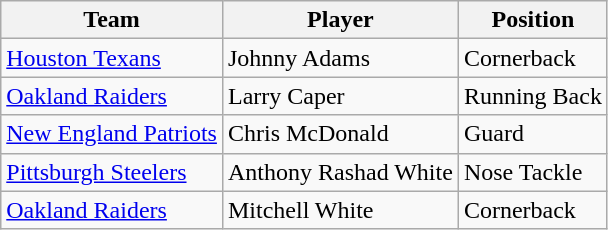<table class="wikitable">
<tr>
<th>Team</th>
<th>Player</th>
<th>Position</th>
</tr>
<tr>
<td><a href='#'>Houston Texans</a></td>
<td>Johnny Adams</td>
<td>Cornerback</td>
</tr>
<tr>
<td><a href='#'>Oakland Raiders</a></td>
<td>Larry Caper</td>
<td>Running Back</td>
</tr>
<tr>
<td><a href='#'>New England Patriots</a></td>
<td>Chris McDonald</td>
<td>Guard</td>
</tr>
<tr>
<td><a href='#'>Pittsburgh Steelers</a></td>
<td>Anthony Rashad White</td>
<td>Nose Tackle</td>
</tr>
<tr>
<td><a href='#'>Oakland Raiders</a></td>
<td>Mitchell White</td>
<td>Cornerback</td>
</tr>
</table>
